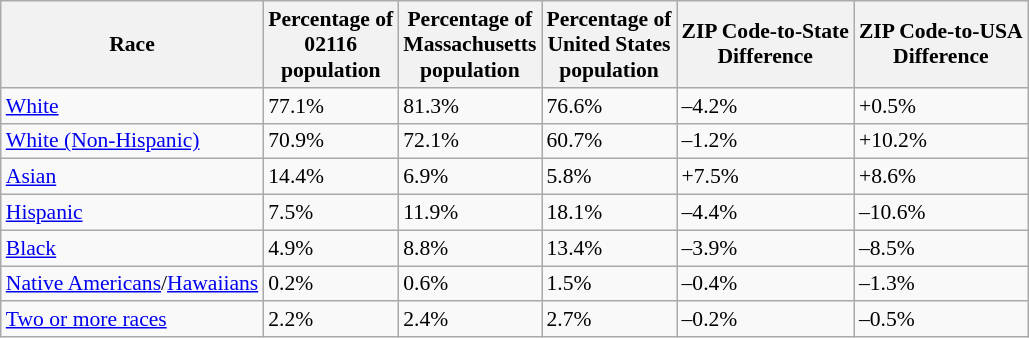<table class="wikitable sortable collapsible" style="font-size: 90%;">
<tr>
<th>Race</th>
<th>Percentage of <br>02116<br>population</th>
<th>Percentage of<br>Massachusetts<br>population</th>
<th>Percentage of<br>United States<br>population</th>
<th>ZIP Code-to-State<br>Difference</th>
<th>ZIP Code-to-USA<br>Difference</th>
</tr>
<tr>
<td><a href='#'>White</a></td>
<td>77.1%</td>
<td>81.3%</td>
<td>76.6%</td>
<td>–4.2%</td>
<td>+0.5%</td>
</tr>
<tr>
<td><a href='#'>White (Non-Hispanic)</a></td>
<td>70.9%</td>
<td>72.1%</td>
<td>60.7%</td>
<td>–1.2%</td>
<td>+10.2%</td>
</tr>
<tr>
<td><a href='#'>Asian</a></td>
<td>14.4%</td>
<td>6.9%</td>
<td>5.8%</td>
<td>+7.5%</td>
<td>+8.6%</td>
</tr>
<tr>
<td><a href='#'>Hispanic</a></td>
<td>7.5%</td>
<td>11.9%</td>
<td>18.1%</td>
<td>–4.4%</td>
<td>–10.6%</td>
</tr>
<tr>
<td><a href='#'>Black</a></td>
<td>4.9%</td>
<td>8.8%</td>
<td>13.4%</td>
<td>–3.9%</td>
<td>–8.5%</td>
</tr>
<tr>
<td><a href='#'>Native Americans</a>/<a href='#'>Hawaiians</a></td>
<td>0.2%</td>
<td>0.6%</td>
<td>1.5%</td>
<td>–0.4%</td>
<td>–1.3%</td>
</tr>
<tr>
<td><a href='#'>Two or more races</a></td>
<td>2.2%</td>
<td>2.4%</td>
<td>2.7%</td>
<td>–0.2%</td>
<td>–0.5%</td>
</tr>
</table>
